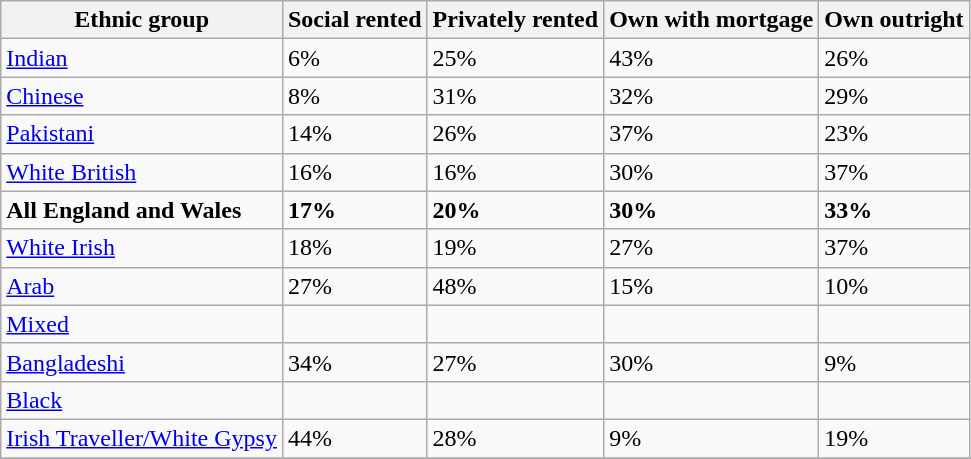<table class="wikitable sortable">
<tr>
<th>Ethnic group</th>
<th>Social rented</th>
<th>Privately rented</th>
<th>Own with mortgage</th>
<th>Own outright</th>
</tr>
<tr>
<td><a href='#'>Indian</a></td>
<td>6%</td>
<td>25%</td>
<td>43%</td>
<td>26%</td>
</tr>
<tr>
<td><a href='#'>Chinese</a></td>
<td>8%</td>
<td>31%</td>
<td>32%</td>
<td>29%</td>
</tr>
<tr>
<td><a href='#'>Pakistani</a></td>
<td>14%</td>
<td>26%</td>
<td>37%</td>
<td>23%</td>
</tr>
<tr>
<td><a href='#'>White British</a></td>
<td>16%</td>
<td>16%</td>
<td>30%</td>
<td>37%</td>
</tr>
<tr>
<td><strong>All England and Wales</strong></td>
<td><strong>17%</strong></td>
<td><strong>20%</strong></td>
<td><strong>30%</strong></td>
<td><strong>33%</strong></td>
</tr>
<tr>
<td><a href='#'>White Irish</a></td>
<td>18%</td>
<td>19%</td>
<td>27%</td>
<td>37%</td>
</tr>
<tr>
<td><a href='#'>Arab</a></td>
<td>27%</td>
<td>48%</td>
<td>15%</td>
<td>10%</td>
</tr>
<tr>
<td><a href='#'>Mixed</a></td>
<td data-sort-value="27"></td>
<td data-sort-value="33"></td>
<td data-sort-value="28"></td>
<td data-sort-value="12"></td>
</tr>
<tr>
<td><a href='#'>Bangladeshi</a></td>
<td>34%</td>
<td>27%</td>
<td>30%</td>
<td>9%</td>
</tr>
<tr>
<td><a href='#'>Black</a></td>
<td data-sort-value="43"></td>
<td data-sort-value="27"></td>
<td data-sort-value="21"></td>
<td data-sort-value="9"></td>
</tr>
<tr>
<td><a href='#'>Irish Traveller/White Gypsy</a></td>
<td>44%</td>
<td>28%</td>
<td>9%</td>
<td>19%</td>
</tr>
<tr>
</tr>
</table>
